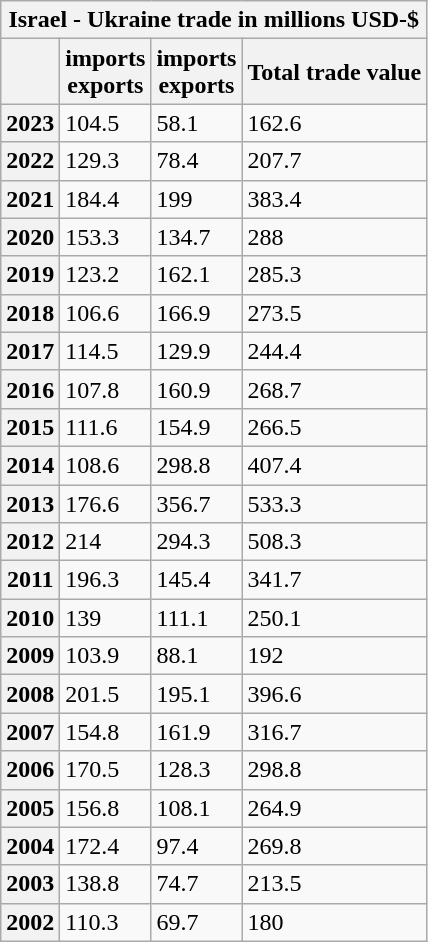<table class="wikitable mw-collapsible mw-collapsed">
<tr>
<th colspan="4">Israel - Ukraine trade in millions USD-$ </th>
</tr>
<tr>
<th></th>
<th> imports<br> exports</th>
<th> imports<br> exports</th>
<th>Total trade value</th>
</tr>
<tr>
<th>2023</th>
<td>104.5</td>
<td>58.1</td>
<td>162.6</td>
</tr>
<tr>
<th>2022</th>
<td>129.3</td>
<td>78.4</td>
<td>207.7</td>
</tr>
<tr>
<th>2021</th>
<td>184.4</td>
<td>199</td>
<td>383.4</td>
</tr>
<tr>
<th>2020</th>
<td>153.3</td>
<td>134.7</td>
<td>288</td>
</tr>
<tr>
<th>2019</th>
<td>123.2</td>
<td>162.1</td>
<td>285.3</td>
</tr>
<tr>
<th>2018</th>
<td>106.6</td>
<td>166.9</td>
<td>273.5</td>
</tr>
<tr>
<th>2017</th>
<td>114.5</td>
<td>129.9</td>
<td>244.4</td>
</tr>
<tr>
<th>2016</th>
<td>107.8</td>
<td>160.9</td>
<td>268.7</td>
</tr>
<tr>
<th>2015</th>
<td>111.6</td>
<td>154.9</td>
<td>266.5</td>
</tr>
<tr>
<th>2014</th>
<td>108.6</td>
<td>298.8</td>
<td>407.4</td>
</tr>
<tr>
<th>2013</th>
<td>176.6</td>
<td>356.7</td>
<td>533.3</td>
</tr>
<tr>
<th>2012</th>
<td>214</td>
<td>294.3</td>
<td>508.3</td>
</tr>
<tr>
<th>2011</th>
<td>196.3</td>
<td>145.4</td>
<td>341.7</td>
</tr>
<tr>
<th>2010</th>
<td>139</td>
<td>111.1</td>
<td>250.1</td>
</tr>
<tr>
<th>2009</th>
<td>103.9</td>
<td>88.1</td>
<td>192</td>
</tr>
<tr>
<th>2008</th>
<td>201.5</td>
<td>195.1</td>
<td>396.6</td>
</tr>
<tr>
<th>2007</th>
<td>154.8</td>
<td>161.9</td>
<td>316.7</td>
</tr>
<tr>
<th>2006</th>
<td>170.5</td>
<td>128.3</td>
<td>298.8</td>
</tr>
<tr>
<th>2005</th>
<td>156.8</td>
<td>108.1</td>
<td>264.9</td>
</tr>
<tr>
<th>2004</th>
<td>172.4</td>
<td>97.4</td>
<td>269.8</td>
</tr>
<tr>
<th>2003</th>
<td>138.8</td>
<td>74.7</td>
<td>213.5</td>
</tr>
<tr>
<th>2002</th>
<td>110.3</td>
<td>69.7</td>
<td>180</td>
</tr>
</table>
